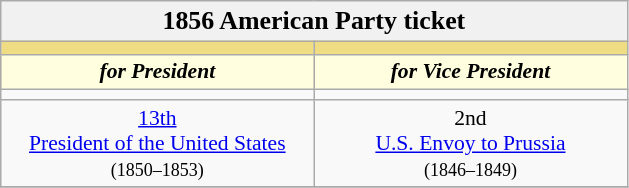<table class="wikitable" style="font-size:90%; text-align:center;">
<tr>
<td style="background:#f1f1f1;" colspan="30"><big><strong>1856 American Party ticket</strong></big></td>
</tr>
<tr>
<th style="width:3em; font-size:135%; background:#F0DC82; width:200px;"><a href='#'></a></th>
<th style="width:3em; font-size:135%; background:#F0DC82; width:200px;"><a href='#'></a></th>
</tr>
<tr style="color:#000000; font-size:100%; background:#F0DC82;">
<td style="width:3em; font-size:100%; color:#000; background:lightyellow; width:200px;"><strong><em>for President</em></strong></td>
<td style="width:3em; font-size:100%; color:#000; background:lightyellow; width:200px;"><strong><em>for Vice President</em></strong></td>
</tr>
<tr>
<td></td>
<td></td>
</tr>
<tr>
<td><a href='#'>13th</a><br><a href='#'>President of the United States</a><br><small>(1850–1853)</small></td>
<td>2nd<br><a href='#'>U.S. Envoy to Prussia</a><br><small>(1846–1849)</small></td>
</tr>
<tr>
</tr>
</table>
